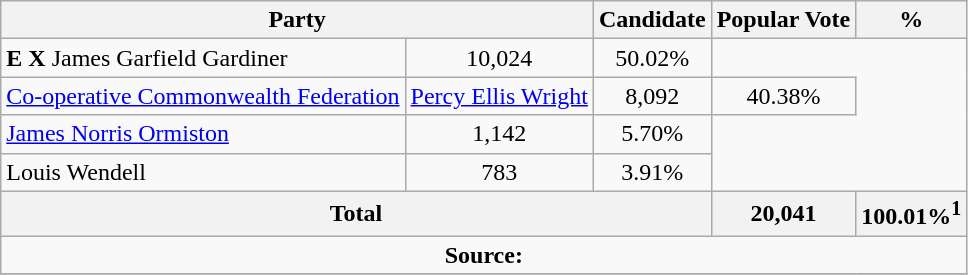<table class="wikitable">
<tr>
<th colspan="2">Party</th>
<th>Candidate</th>
<th>Popular Vote</th>
<th>%</th>
</tr>
<tr>
<td><strong>E</strong> <strong>X</strong> James Garfield Gardiner</td>
<td align=center>10,024</td>
<td align=center>50.02%</td>
</tr>
<tr>
<td><a href='#'>Co-operative Commonwealth Federation</a></td>
<td><a href='#'>Percy Ellis Wright</a></td>
<td align=center>8,092</td>
<td align=center>40.38%</td>
</tr>
<tr>
<td><a href='#'>James Norris Ormiston</a></td>
<td align=center>1,142</td>
<td align=center>5.70%</td>
</tr>
<tr>
<td>Louis Wendell</td>
<td align=center>783</td>
<td align=center>3.91%</td>
</tr>
<tr>
<th colspan=3 align=center>Total</th>
<th align=center>20,041</th>
<th align=center>100.01%<sup>1</sup></th>
</tr>
<tr>
<td align="center" colspan=5><strong>Source:</strong> </td>
</tr>
<tr>
</tr>
</table>
